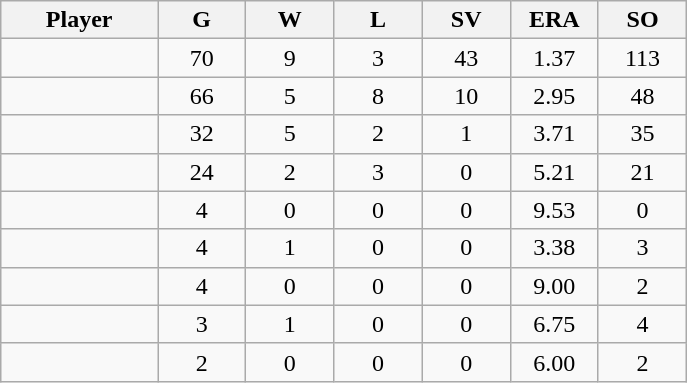<table class="wikitable sortable">
<tr>
<th bgcolor="#DDDDFF" width="16%">Player</th>
<th bgcolor="#DDDDFF" width="9%">G</th>
<th bgcolor="#DDDDFF" width="9%">W</th>
<th bgcolor="#DDDDFF" width="9%">L</th>
<th bgcolor="#DDDDFF" width="9%">SV</th>
<th bgcolor="#DDDDFF" width="9%">ERA</th>
<th bgcolor="#DDDDFF" width="9%">SO</th>
</tr>
<tr align="center">
<td></td>
<td>70</td>
<td>9</td>
<td>3</td>
<td>43</td>
<td>1.37</td>
<td>113</td>
</tr>
<tr align="center">
<td></td>
<td>66</td>
<td>5</td>
<td>8</td>
<td>10</td>
<td>2.95</td>
<td>48</td>
</tr>
<tr align="center">
<td></td>
<td>32</td>
<td>5</td>
<td>2</td>
<td>1</td>
<td>3.71</td>
<td>35</td>
</tr>
<tr align="center">
<td></td>
<td>24</td>
<td>2</td>
<td>3</td>
<td>0</td>
<td>5.21</td>
<td>21</td>
</tr>
<tr align="center">
<td></td>
<td>4</td>
<td>0</td>
<td>0</td>
<td>0</td>
<td>9.53</td>
<td>0</td>
</tr>
<tr align="center">
<td></td>
<td>4</td>
<td>1</td>
<td>0</td>
<td>0</td>
<td>3.38</td>
<td>3</td>
</tr>
<tr align="center">
<td></td>
<td>4</td>
<td>0</td>
<td>0</td>
<td>0</td>
<td>9.00</td>
<td>2</td>
</tr>
<tr align="center">
<td></td>
<td>3</td>
<td>1</td>
<td>0</td>
<td>0</td>
<td>6.75</td>
<td>4</td>
</tr>
<tr align="center">
<td></td>
<td>2</td>
<td>0</td>
<td>0</td>
<td>0</td>
<td>6.00</td>
<td>2</td>
</tr>
</table>
